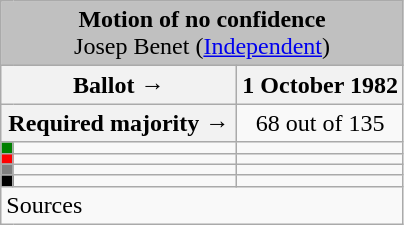<table class="wikitable" style="text-align:center;">
<tr>
<td colspan="3" align="center" bgcolor="#C0C0C0"><strong>Motion of no confidence</strong><br>Josep Benet (<a href='#'>Independent</a>)</td>
</tr>
<tr>
<th colspan="2" width="150px">Ballot →</th>
<th>1 October 1982</th>
</tr>
<tr>
<th colspan="2">Required majority →</th>
<td>68 out of 135 </td>
</tr>
<tr>
<th width="1px" style="background:green;"></th>
<td align="left"></td>
<td></td>
</tr>
<tr>
<th style="color:inherit;background:red;"></th>
<td align="left"></td>
<td></td>
</tr>
<tr>
<th style="color:inherit;background:gray;"></th>
<td align="left"></td>
<td></td>
</tr>
<tr>
<th style="color:inherit;background:black;"></th>
<td align="left"></td>
<td></td>
</tr>
<tr>
<td align="left" colspan="3">Sources</td>
</tr>
</table>
